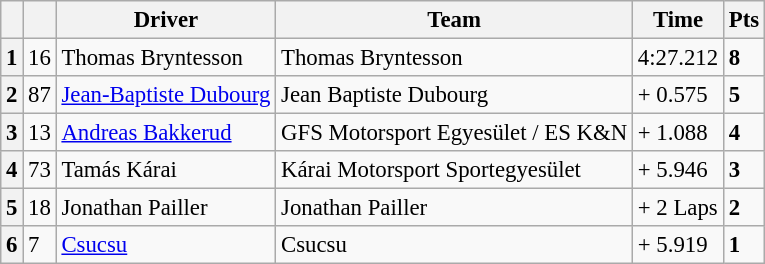<table class="wikitable" style="font-size:95%">
<tr>
<th></th>
<th></th>
<th>Driver</th>
<th>Team</th>
<th>Time</th>
<th>Pts</th>
</tr>
<tr>
<th>1</th>
<td>16</td>
<td> Thomas Bryntesson</td>
<td>Thomas Bryntesson</td>
<td>4:27.212</td>
<td><strong>8</strong></td>
</tr>
<tr>
<th>2</th>
<td>87</td>
<td> <a href='#'>Jean-Baptiste Dubourg</a></td>
<td>Jean Baptiste Dubourg</td>
<td>+ 0.575</td>
<td><strong>5</strong></td>
</tr>
<tr>
<th>3</th>
<td>13</td>
<td> <a href='#'>Andreas Bakkerud</a></td>
<td>GFS Motorsport Egyesület / ES K&N</td>
<td>+ 1.088</td>
<td><strong>4</strong></td>
</tr>
<tr>
<th>4</th>
<td>73</td>
<td> Tamás Kárai</td>
<td>Kárai Motorsport Sportegyesület</td>
<td>+ 5.946</td>
<td><strong>3</strong></td>
</tr>
<tr>
<th>5</th>
<td>18</td>
<td> Jonathan Pailler</td>
<td>Jonathan Pailler</td>
<td>+ 2 Laps</td>
<td><strong>2</strong></td>
</tr>
<tr>
<th>6</th>
<td>7</td>
<td> <a href='#'>Csucsu</a></td>
<td>Csucsu</td>
<td>+ 5.919</td>
<td><strong>1</strong></td>
</tr>
</table>
